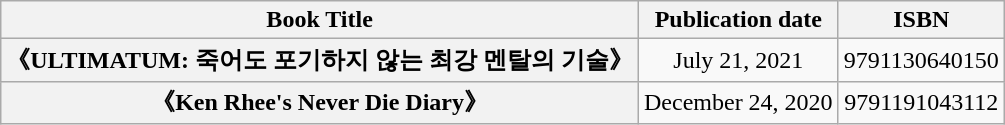<table class="wikitable plainrowheaders" style="text-align:center;">
<tr>
<th>Book Title</th>
<th>Publication date</th>
<th>ISBN</th>
</tr>
<tr>
<th scope="row">《<strong>ULTIMATUM</strong>: 죽어도 포기하지 않는 최강 멘탈의 기술》</th>
<td>July 21, 2021</td>
<td>9791130640150</td>
</tr>
<tr>
<th scope="row">《<strong>Ken Rhee's Never Die Diary</strong>》</th>
<td>December 24, 2020</td>
<td>9791191043112</td>
</tr>
</table>
